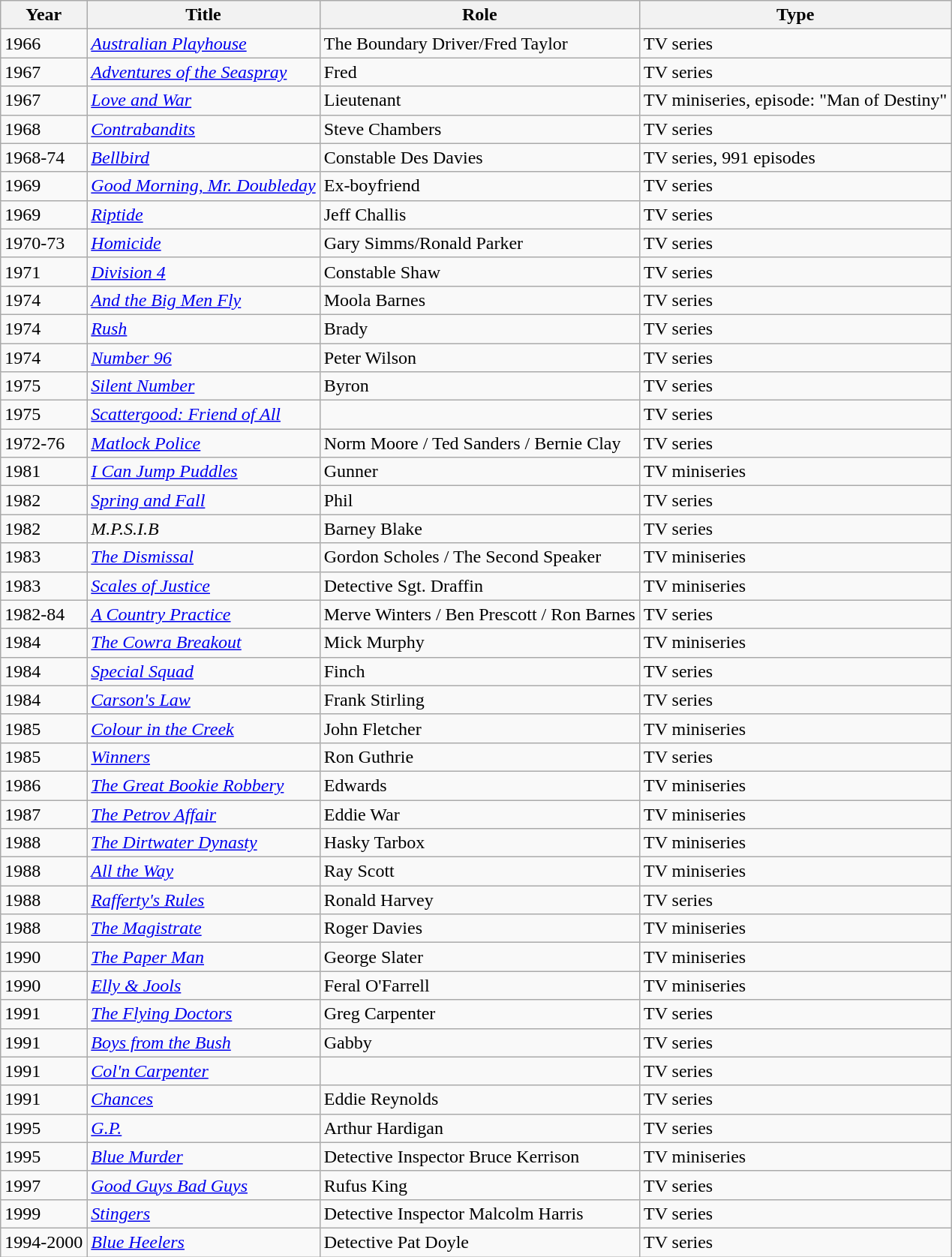<table class="wikitable">
<tr>
<th>Year</th>
<th>Title</th>
<th>Role</th>
<th>Type</th>
</tr>
<tr>
<td>1966</td>
<td><em><a href='#'>Australian Playhouse</a></em></td>
<td>The Boundary Driver/Fred Taylor</td>
<td>TV series</td>
</tr>
<tr>
<td>1967</td>
<td><em><a href='#'>Adventures of the Seaspray</a></em></td>
<td>Fred</td>
<td>TV series</td>
</tr>
<tr>
<td>1967</td>
<td><em><a href='#'>Love and War</a></em></td>
<td>Lieutenant</td>
<td>TV miniseries, episode: "Man of Destiny"</td>
</tr>
<tr>
<td>1968</td>
<td><em><a href='#'>Contrabandits</a></em></td>
<td>Steve Chambers</td>
<td>TV series</td>
</tr>
<tr>
<td>1968-74</td>
<td><em><a href='#'>Bellbird</a></em></td>
<td>Constable Des Davies</td>
<td>TV series, 991 episodes</td>
</tr>
<tr>
<td>1969</td>
<td><em><a href='#'>Good Morning, Mr. Doubleday</a></em></td>
<td>Ex-boyfriend</td>
<td>TV series</td>
</tr>
<tr>
<td>1969</td>
<td><em><a href='#'>Riptide</a></em></td>
<td>Jeff Challis</td>
<td>TV series</td>
</tr>
<tr>
<td>1970-73</td>
<td><em><a href='#'>Homicide</a></em></td>
<td>Gary Simms/Ronald Parker</td>
<td>TV series</td>
</tr>
<tr>
<td>1971</td>
<td><em><a href='#'>Division 4</a></em></td>
<td>Constable Shaw</td>
<td>TV series</td>
</tr>
<tr>
<td>1974</td>
<td><em><a href='#'>And the Big Men Fly</a></em></td>
<td>Moola Barnes</td>
<td>TV series</td>
</tr>
<tr>
<td>1974</td>
<td><em><a href='#'>Rush</a></em></td>
<td>Brady</td>
<td>TV series</td>
</tr>
<tr>
<td>1974</td>
<td><em><a href='#'>Number 96</a></em></td>
<td>Peter Wilson</td>
<td>TV series</td>
</tr>
<tr>
<td>1975</td>
<td><em><a href='#'>Silent Number</a></em></td>
<td>Byron</td>
<td>TV series</td>
</tr>
<tr>
<td>1975</td>
<td><em><a href='#'>Scattergood: Friend of All</a></em></td>
<td></td>
<td>TV series</td>
</tr>
<tr>
<td>1972-76</td>
<td><em><a href='#'>Matlock Police</a></em></td>
<td>Norm Moore / Ted Sanders / Bernie Clay</td>
<td>TV series</td>
</tr>
<tr>
<td>1981</td>
<td><em><a href='#'>I Can Jump Puddles</a></em></td>
<td>Gunner</td>
<td>TV miniseries</td>
</tr>
<tr>
<td>1982</td>
<td><em><a href='#'>Spring and Fall</a></em></td>
<td>Phil</td>
<td>TV series</td>
</tr>
<tr>
<td>1982</td>
<td><em>M.P.S.I.B </em></td>
<td>Barney Blake</td>
<td>TV series</td>
</tr>
<tr>
<td>1983</td>
<td><em><a href='#'>The Dismissal</a></em></td>
<td>Gordon Scholes / The Second Speaker</td>
<td>TV miniseries</td>
</tr>
<tr>
<td>1983</td>
<td><em><a href='#'>Scales of Justice</a></em></td>
<td>Detective Sgt. Draffin</td>
<td>TV miniseries</td>
</tr>
<tr>
<td>1982-84</td>
<td><em><a href='#'>A Country Practice</a></em></td>
<td>Merve Winters / Ben Prescott / Ron Barnes</td>
<td>TV series</td>
</tr>
<tr>
<td>1984</td>
<td><em><a href='#'>The Cowra Breakout</a></em></td>
<td>Mick Murphy</td>
<td>TV miniseries</td>
</tr>
<tr>
<td>1984</td>
<td><em><a href='#'>Special Squad</a></em></td>
<td>Finch</td>
<td>TV series</td>
</tr>
<tr>
<td>1984</td>
<td><em><a href='#'>Carson's Law</a></em></td>
<td>Frank Stirling</td>
<td>TV series</td>
</tr>
<tr>
<td>1985</td>
<td><em><a href='#'>Colour in the Creek</a></em></td>
<td>John Fletcher</td>
<td>TV miniseries</td>
</tr>
<tr>
<td>1985</td>
<td><em><a href='#'>Winners</a></em></td>
<td>Ron Guthrie</td>
<td>TV series</td>
</tr>
<tr>
<td>1986</td>
<td><em><a href='#'>The Great Bookie Robbery</a></em></td>
<td>Edwards</td>
<td>TV miniseries</td>
</tr>
<tr>
<td>1987</td>
<td><em><a href='#'>The Petrov Affair</a></em></td>
<td>Eddie War</td>
<td>TV miniseries</td>
</tr>
<tr>
<td>1988</td>
<td><em><a href='#'>The Dirtwater Dynasty</a></em></td>
<td>Hasky Tarbox</td>
<td>TV miniseries</td>
</tr>
<tr>
<td>1988</td>
<td><em><a href='#'>All the Way</a></em></td>
<td>Ray Scott</td>
<td>TV miniseries</td>
</tr>
<tr>
<td>1988</td>
<td><em><a href='#'>Rafferty's Rules</a></em></td>
<td>Ronald Harvey</td>
<td>TV series</td>
</tr>
<tr>
<td>1988</td>
<td><em><a href='#'>The Magistrate</a></em></td>
<td>Roger Davies</td>
<td>TV miniseries</td>
</tr>
<tr>
<td>1990</td>
<td><em><a href='#'>The Paper Man</a></em></td>
<td>George Slater</td>
<td>TV miniseries</td>
</tr>
<tr>
<td>1990</td>
<td><em><a href='#'>Elly & Jools</a></em></td>
<td>Feral O'Farrell</td>
<td>TV miniseries</td>
</tr>
<tr>
<td>1991</td>
<td><em><a href='#'>The Flying Doctors</a></em></td>
<td>Greg Carpenter</td>
<td>TV series</td>
</tr>
<tr>
<td>1991</td>
<td><em><a href='#'>Boys from the Bush</a></em></td>
<td>Gabby</td>
<td>TV series</td>
</tr>
<tr>
<td>1991</td>
<td><em><a href='#'>Col'n Carpenter</a></em></td>
<td></td>
<td>TV series</td>
</tr>
<tr>
<td>1991</td>
<td><em><a href='#'>Chances</a></em></td>
<td>Eddie Reynolds</td>
<td>TV series</td>
</tr>
<tr>
<td>1995</td>
<td><em><a href='#'>G.P.</a></em></td>
<td>Arthur Hardigan</td>
<td>TV series</td>
</tr>
<tr>
<td>1995</td>
<td><em><a href='#'>Blue Murder</a></em></td>
<td>Detective Inspector Bruce Kerrison</td>
<td>TV miniseries</td>
</tr>
<tr>
<td>1997</td>
<td><em><a href='#'>Good Guys Bad Guys</a></em></td>
<td>Rufus King</td>
<td>TV series</td>
</tr>
<tr>
<td>1999</td>
<td><em><a href='#'>Stingers</a></em></td>
<td>Detective Inspector Malcolm Harris</td>
<td>TV series</td>
</tr>
<tr>
<td>1994-2000</td>
<td><em><a href='#'>Blue Heelers</a></em></td>
<td>Detective Pat Doyle</td>
<td>TV series</td>
</tr>
</table>
